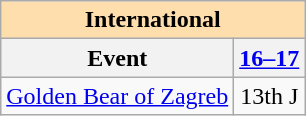<table class="wikitable" style="text-align:center">
<tr>
<th colspan="2" style="background-color: #ffdead; " align="center">International</th>
</tr>
<tr>
<th>Event</th>
<th><a href='#'>16–17</a></th>
</tr>
<tr>
<td align=left><a href='#'>Golden Bear of Zagreb</a></td>
<td>13th J</td>
</tr>
</table>
